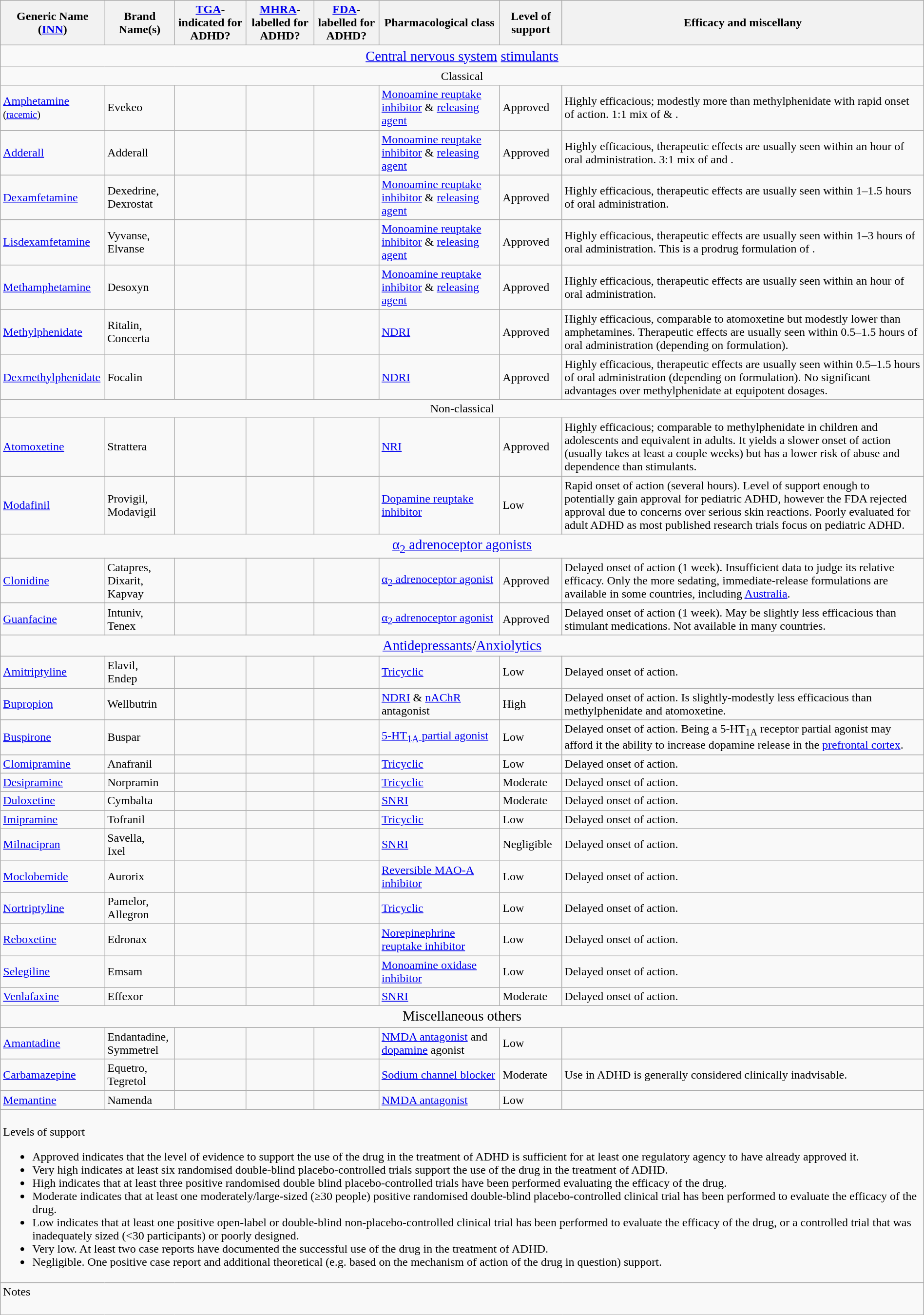<table class="wikitable" style="width:100%">
<tr>
<th>Generic Name (<a href='#'>INN</a>)</th>
<th>Brand Name(s)</th>
<th><a href='#'>TGA</a>-indicated for ADHD?</th>
<th><a href='#'>MHRA</a>-labelled for ADHD?</th>
<th><a href='#'>FDA</a>-labelled for ADHD?</th>
<th>Pharmacological class</th>
<th>Level of support</th>
<th>Efficacy and miscellany</th>
</tr>
<tr>
<td colspan="10" align="center"><big><a href='#'>Central nervous system</a> <a href='#'>stimulants</a></big></td>
</tr>
<tr>
<td colspan="10" align="center">Classical</td>
</tr>
<tr>
<td><a href='#'>Amphetamine</a><br><small>(<a href='#'>racemic</a>)</small></td>
<td>Evekeo</td>
<td></td>
<td></td>
<td></td>
<td><a href='#'>Monoamine reuptake inhibitor</a> & <a href='#'>releasing agent</a></td>
<td><span>Approved</span></td>
<td>Highly efficacious; modestly more than methylphenidate with rapid onset of action. 1:1 mix of  & .</td>
</tr>
<tr>
<td><a href='#'>Adderall</a></td>
<td>Adderall</td>
<td></td>
<td></td>
<td></td>
<td><a href='#'>Monoamine reuptake inhibitor</a> & <a href='#'>releasing agent</a></td>
<td><span>Approved</span></td>
<td>Highly efficacious, therapeutic effects are usually seen within an hour of oral administration. 3:1 mix of  and .</td>
</tr>
<tr>
<td><a href='#'>Dexamfetamine</a></td>
<td>Dexedrine,<br>Dexrostat</td>
<td></td>
<td></td>
<td></td>
<td><a href='#'>Monoamine reuptake inhibitor</a> & <a href='#'>releasing agent</a></td>
<td><span>Approved</span></td>
<td>Highly efficacious, therapeutic effects are usually seen within 1–1.5 hours of oral administration.</td>
</tr>
<tr>
<td><a href='#'>Lisdexamfetamine</a></td>
<td>Vyvanse,<br>Elvanse</td>
<td></td>
<td></td>
<td></td>
<td><a href='#'>Monoamine reuptake inhibitor</a> & <a href='#'>releasing agent</a></td>
<td><span>Approved</span></td>
<td>Highly efficacious, therapeutic effects are usually seen within 1–3 hours of oral administration. This is a prodrug formulation of .</td>
</tr>
<tr>
<td><a href='#'>Methamphetamine</a></td>
<td>Desoxyn</td>
<td></td>
<td></td>
<td></td>
<td><a href='#'>Monoamine reuptake inhibitor</a> & <a href='#'>releasing agent</a></td>
<td><span>Approved</span></td>
<td>Highly efficacious, therapeutic effects are usually seen within an hour of oral administration.</td>
</tr>
<tr>
<td><a href='#'>Methylphenidate</a></td>
<td>Ritalin,<br>Concerta</td>
<td></td>
<td></td>
<td></td>
<td><a href='#'>NDRI</a></td>
<td><span>Approved</span></td>
<td>Highly efficacious, comparable to atomoxetine but modestly lower than amphetamines. Therapeutic effects are usually seen within 0.5–1.5 hours of oral administration (depending on formulation).</td>
</tr>
<tr>
<td><a href='#'>Dexmethylphenidate</a></td>
<td>Focalin</td>
<td></td>
<td></td>
<td></td>
<td><a href='#'>NDRI</a></td>
<td><span>Approved</span></td>
<td>Highly efficacious, therapeutic effects are usually seen within 0.5–1.5 hours of oral administration (depending on formulation). No significant advantages over methylphenidate at equipotent dosages.</td>
</tr>
<tr>
<td colspan="10" align="center">Non-classical</td>
</tr>
<tr>
<td><a href='#'>Atomoxetine</a></td>
<td>Strattera</td>
<td></td>
<td></td>
<td></td>
<td><a href='#'>NRI</a></td>
<td><span>Approved</span></td>
<td>Highly efficacious; comparable to methylphenidate in children and adolescents and equivalent in adults. It yields a slower onset of action (usually takes at least a couple weeks) but has a lower risk of abuse and dependence than stimulants.</td>
</tr>
<tr>
<td><a href='#'>Modafinil</a></td>
<td>Provigil,<br>Modavigil</td>
<td></td>
<td></td>
<td></td>
<td><a href='#'>Dopamine reuptake inhibitor</a></td>
<td>Low</td>
<td>Rapid onset of action (several hours). Level of support enough to potentially gain approval for pediatric ADHD, however the FDA rejected approval due to concerns over serious skin reactions. Poorly evaluated for adult ADHD as most published research trials focus on pediatric ADHD.</td>
</tr>
<tr>
<td colspan="10" align="center"><big><a href='#'>α<sub>2</sub> adrenoceptor agonists</a></big></td>
</tr>
<tr>
<td><a href='#'>Clonidine</a></td>
<td>Catapres,<br>Dixarit,<br>Kapvay</td>
<td></td>
<td></td>
<td></td>
<td><a href='#'>α<sub>2</sub> adrenoceptor agonist</a></td>
<td><span>Approved</span></td>
<td>Delayed onset of action (1 week). Insufficient data to judge its relative efficacy. Only the more sedating, immediate-release formulations are available in some countries, including <a href='#'>Australia</a>.</td>
</tr>
<tr>
<td><a href='#'>Guanfacine</a></td>
<td>Intuniv,<br>Tenex</td>
<td></td>
<td></td>
<td></td>
<td><a href='#'>α<sub>2</sub> adrenoceptor agonist</a></td>
<td><span>Approved</span></td>
<td>Delayed onset of action (1 week). May be slightly less efficacious than stimulant medications. Not available in many countries.</td>
</tr>
<tr>
<td colspan="10" align="center"><big><a href='#'>Antidepressants</a>/<a href='#'>Anxiolytics</a></big></td>
</tr>
<tr>
<td><a href='#'>Amitriptyline</a></td>
<td>Elavil,<br>Endep</td>
<td></td>
<td></td>
<td></td>
<td><a href='#'>Tricyclic</a></td>
<td><span>Low</span></td>
<td>Delayed onset of action.</td>
</tr>
<tr>
<td><a href='#'>Bupropion</a></td>
<td>Wellbutrin</td>
<td></td>
<td></td>
<td></td>
<td><a href='#'>NDRI</a> & <a href='#'>nAChR</a> antagonist</td>
<td><span>High</span></td>
<td>Delayed onset of action. Is slightly-modestly less efficacious than methylphenidate and atomoxetine.</td>
</tr>
<tr>
<td><a href='#'>Buspirone</a></td>
<td>Buspar</td>
<td></td>
<td></td>
<td></td>
<td><a href='#'>5-HT<sub>1A</sub> partial agonist</a></td>
<td><span>Low</span></td>
<td>Delayed onset of action. Being a 5-HT<sub>1A</sub> receptor partial agonist may afford it the ability to increase dopamine release in the <a href='#'>prefrontal cortex</a>.</td>
</tr>
<tr>
<td><a href='#'>Clomipramine</a></td>
<td>Anafranil</td>
<td></td>
<td></td>
<td></td>
<td><a href='#'>Tricyclic</a></td>
<td><span>Low</span></td>
<td>Delayed onset of action.</td>
</tr>
<tr>
<td><a href='#'>Desipramine</a></td>
<td>Norpramin</td>
<td></td>
<td></td>
<td></td>
<td><a href='#'>Tricyclic</a></td>
<td><span>Moderate</span></td>
<td>Delayed onset of action.</td>
</tr>
<tr>
<td><a href='#'>Duloxetine</a></td>
<td>Cymbalta</td>
<td></td>
<td></td>
<td></td>
<td><a href='#'>SNRI</a></td>
<td><span>Moderate</span></td>
<td>Delayed onset of action.</td>
</tr>
<tr>
<td><a href='#'>Imipramine</a></td>
<td>Tofranil</td>
<td></td>
<td></td>
<td></td>
<td><a href='#'>Tricyclic</a></td>
<td><span>Low</span></td>
<td>Delayed onset of action.</td>
</tr>
<tr>
<td><a href='#'>Milnacipran</a></td>
<td>Savella,<br>Ixel</td>
<td></td>
<td></td>
<td></td>
<td><a href='#'>SNRI</a></td>
<td><span>Negligible</span></td>
<td>Delayed onset of action.</td>
</tr>
<tr>
<td><a href='#'>Moclobemide</a></td>
<td>Aurorix</td>
<td></td>
<td></td>
<td></td>
<td><a href='#'>Reversible MAO-A inhibitor</a></td>
<td><span> Low</span></td>
<td>Delayed onset of action.</td>
</tr>
<tr>
<td><a href='#'>Nortriptyline</a></td>
<td>Pamelor,<br>Allegron</td>
<td></td>
<td></td>
<td></td>
<td><a href='#'>Tricyclic</a></td>
<td><span>Low</span></td>
<td>Delayed onset of action.</td>
</tr>
<tr>
<td><a href='#'>Reboxetine</a></td>
<td>Edronax</td>
<td></td>
<td></td>
<td></td>
<td><a href='#'>Norepinephrine reuptake inhibitor</a></td>
<td><span>Low</span></td>
<td>Delayed onset of action.</td>
</tr>
<tr>
<td><a href='#'>Selegiline</a></td>
<td>Emsam</td>
<td></td>
<td></td>
<td></td>
<td><a href='#'>Monoamine oxidase inhibitor</a></td>
<td><span>Low</span></td>
<td>Delayed onset of action.</td>
</tr>
<tr>
<td><a href='#'>Venlafaxine</a></td>
<td>Effexor</td>
<td></td>
<td></td>
<td></td>
<td><a href='#'>SNRI</a></td>
<td><span>Moderate</span></td>
<td>Delayed onset of action.</td>
</tr>
<tr>
<td colspan="10" align="center"><big>Miscellaneous others</big></td>
</tr>
<tr>
<td><a href='#'>Amantadine</a></td>
<td>Endantadine,<br>Symmetrel</td>
<td></td>
<td></td>
<td></td>
<td><a href='#'>NMDA antagonist</a> and <a href='#'>dopamine</a> agonist</td>
<td><span>Low</span></td>
<td></td>
</tr>
<tr>
<td><a href='#'>Carbamazepine</a></td>
<td>Equetro,<br>Tegretol</td>
<td></td>
<td></td>
<td></td>
<td><a href='#'>Sodium channel blocker</a></td>
<td><span>Moderate</span></td>
<td>Use in ADHD is generally considered clinically inadvisable.</td>
</tr>
<tr>
<td><a href='#'>Memantine</a></td>
<td>Namenda</td>
<td></td>
<td></td>
<td></td>
<td><a href='#'>NMDA antagonist</a></td>
<td><span>Low</span></td>
<td></td>
</tr>
<tr>
<td colspan="10"><br>Levels of support<ul><li><span>Approved</span> indicates that the level of evidence to support the use of the drug in the treatment of ADHD is sufficient for at least one regulatory agency to have already approved it.</li><li><span>Very high</span> indicates at least six randomised double-blind placebo-controlled trials support the use of the drug in the treatment of ADHD.</li><li><span>High</span> indicates that at least three positive randomised double blind placebo-controlled trials have been performed evaluating the efficacy of the drug.</li><li><span>Moderate</span> indicates that at least one moderately/large-sized (≥30 people) positive randomised double-blind placebo-controlled clinical trial has been performed to evaluate the efficacy of the drug.</li><li><span>Low</span> indicates that at least one positive open-label or double-blind non-placebo-controlled clinical trial has been performed to evaluate the efficacy of the drug, or a controlled trial that was inadequately sized (<30 participants) or poorly designed.</li><li><span>Very low</span>. At least two case reports have documented the successful use of the drug in the treatment of ADHD.</li><li><span>Negligible</span>. One positive case report and additional theoretical (e.g. based on the mechanism of action of the drug in question) support.</li></ul></td>
</tr>
<tr>
<td colspan="10">Notes<br><br></td>
</tr>
</table>
